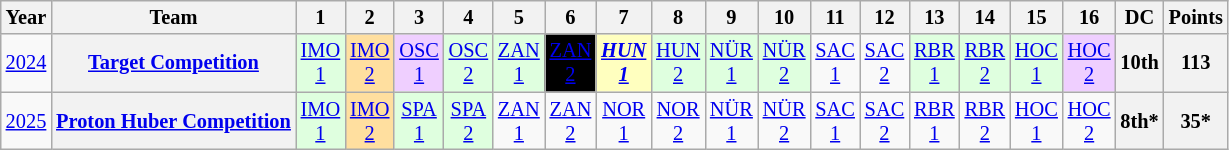<table class="wikitable" style="text-align:center; font-size:85%">
<tr>
<th>Year</th>
<th>Team</th>
<th>1</th>
<th>2</th>
<th>3</th>
<th>4</th>
<th>5</th>
<th>6</th>
<th>7</th>
<th>8</th>
<th>9</th>
<th>10</th>
<th>11</th>
<th>12</th>
<th>13</th>
<th>14</th>
<th>15</th>
<th>16</th>
<th>DC</th>
<th>Points</th>
</tr>
<tr>
<td><a href='#'>2024</a></td>
<th><a href='#'>Target Competition</a></th>
<td style="background:#DFFFDF;"><a href='#'>IMO<br>1</a><br></td>
<td style="background:#FFDF9F;"><a href='#'>IMO<br>2</a><br></td>
<td style="background:#EFCFFF;"><a href='#'>OSC<br>1</a><br></td>
<td style="background:#DFFFDF;"><a href='#'>OSC<br>2</a><br></td>
<td style="background:#DFFFDF;"><a href='#'>ZAN<br>1</a><br></td>
<td style="background:#000000;color:white"><a href='#'><span>ZAN<br>2</span></a><br></td>
<td style="background:#FFFFBF;"><strong><em><a href='#'>HUN<br>1</a></em></strong><br></td>
<td style="background:#DFFFDF;"><a href='#'>HUN<br>2</a><br></td>
<td style="background:#DFFFDF;"><a href='#'>NÜR<br>1</a><br></td>
<td style="background:#DFFFDF;"><a href='#'>NÜR<br>2</a><br></td>
<td style="background:#;"><a href='#'>SAC<br>1</a></td>
<td style="background:#;"><a href='#'>SAC<br>2</a></td>
<td style="background:#DFFFDF;"><a href='#'>RBR<br>1</a><br></td>
<td style="background:#DFFFDF;"><a href='#'>RBR<br>2</a><br></td>
<td style="background:#DFFFDF;"><a href='#'>HOC<br>1</a><br></td>
<td style="background:#EFCFFF;"><a href='#'>HOC<br>2</a><br></td>
<th>10th</th>
<th>113</th>
</tr>
<tr>
<td><a href='#'>2025</a></td>
<th><a href='#'>Proton Huber Competition</a></th>
<td style="background:#DFFFDF;"><a href='#'>IMO<br>1</a><br></td>
<td style="background:#FFDF9F;"><a href='#'>IMO<br>2</a><br></td>
<td style="background:#DFFFDF;"><a href='#'>SPA<br>1</a><br></td>
<td style="background:#DFFFDF;"><a href='#'>SPA<br>2</a><br></td>
<td style="background:#;"><a href='#'>ZAN<br>1</a></td>
<td style="background:#;"><a href='#'>ZAN<br>2</a></td>
<td style="background:#;"><a href='#'>NOR<br>1</a></td>
<td style="background:#;"><a href='#'>NOR<br>2</a></td>
<td style="background:#;"><a href='#'>NÜR<br>1</a></td>
<td style="background:#;"><a href='#'>NÜR<br>2</a></td>
<td style="background:#;"><a href='#'>SAC<br>1</a></td>
<td style="background:#;"><a href='#'>SAC<br>2</a></td>
<td style="background:#;"><a href='#'>RBR<br>1</a></td>
<td style="background:#;"><a href='#'>RBR<br>2</a></td>
<td style="background:#;"><a href='#'>HOC<br>1</a></td>
<td style="background:#;"><a href='#'>HOC<br>2</a></td>
<th>8th*</th>
<th>35*</th>
</tr>
</table>
